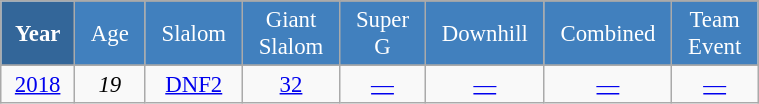<table class="wikitable" style="font-size:95%; text-align:center; border:grey solid 1px; border-collapse:collapse;" width="40%">
<tr style="background-color:#369; color:white;">
<td rowspan="2" colspan="1" width="4%"><strong>Year</strong></td>
</tr>
<tr style="background-color:#4180be; color:white;">
<td width="5%">Age</td>
<td width="5%">Slalom</td>
<td width="5%">Giant<br>Slalom</td>
<td width="5%">Super G</td>
<td width="5%">Downhill</td>
<td width="5%">Combined</td>
<td width="5%">Team Event</td>
</tr>
<tr style="background-color:#8CB2D8; color:white;">
</tr>
<tr>
<td><a href='#'>2018</a></td>
<td><em>19</em></td>
<td><a href='#'>DNF2</a></td>
<td><a href='#'>32</a></td>
<td><a href='#'>—</a></td>
<td><a href='#'>—</a></td>
<td><a href='#'>—</a></td>
<td><a href='#'>—</a></td>
</tr>
</table>
